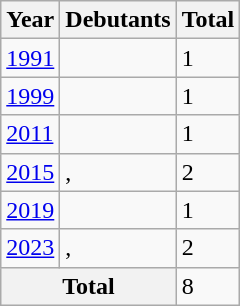<table class="wikitable" style>
<tr>
<th>Year</th>
<th>Debutants</th>
<th>Total</th>
</tr>
<tr>
<td><a href='#'>1991</a></td>
<td></td>
<td>1</td>
</tr>
<tr>
<td><a href='#'>1999</a></td>
<td></td>
<td>1</td>
</tr>
<tr>
<td><a href='#'>2011</a></td>
<td></td>
<td>1</td>
</tr>
<tr>
<td><a href='#'>2015</a></td>
<td>, </td>
<td>2</td>
</tr>
<tr>
<td><a href='#'>2019</a></td>
<td></td>
<td>1</td>
</tr>
<tr>
<td><a href='#'>2023</a></td>
<td>, </td>
<td>2</td>
</tr>
<tr>
<th colspan=2>Total</th>
<td>8</td>
</tr>
</table>
